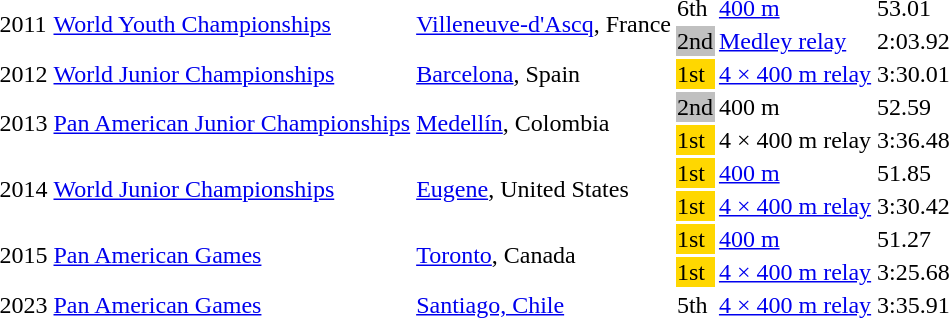<table>
<tr>
<td rowspan=2>2011</td>
<td rowspan=2><a href='#'>World Youth Championships</a></td>
<td rowspan=2><a href='#'>Villeneuve-d'Ascq</a>, France</td>
<td>6th</td>
<td><a href='#'>400 m</a></td>
<td>53.01</td>
</tr>
<tr>
<td bgcolor=silver>2nd</td>
<td><a href='#'>Medley relay</a></td>
<td>2:03.92</td>
</tr>
<tr>
<td>2012</td>
<td><a href='#'>World Junior Championships</a></td>
<td><a href='#'>Barcelona</a>, Spain</td>
<td bgcolor=gold>1st</td>
<td><a href='#'>4 × 400 m relay</a></td>
<td>3:30.01</td>
</tr>
<tr>
<td rowspan=2>2013</td>
<td rowspan=2><a href='#'>Pan American Junior Championships</a></td>
<td rowspan=2><a href='#'>Medellín</a>, Colombia</td>
<td bgcolor=silver>2nd</td>
<td>400 m</td>
<td>52.59</td>
</tr>
<tr>
<td bgcolor=gold>1st</td>
<td>4 × 400 m relay</td>
<td>3:36.48</td>
</tr>
<tr>
<td rowspan=2>2014</td>
<td rowspan=2><a href='#'>World Junior Championships</a></td>
<td rowspan=2><a href='#'>Eugene</a>, United States</td>
<td bgcolor=gold>1st</td>
<td><a href='#'>400 m</a></td>
<td>51.85</td>
</tr>
<tr>
<td bgcolor=gold>1st</td>
<td><a href='#'>4 × 400 m relay</a></td>
<td>3:30.42</td>
</tr>
<tr>
<td rowspan=2>2015</td>
<td rowspan=2><a href='#'>Pan American Games</a></td>
<td rowspan=2><a href='#'>Toronto</a>, Canada</td>
<td bgcolor=gold>1st</td>
<td><a href='#'>400 m</a></td>
<td>51.27</td>
</tr>
<tr>
<td bgcolor=gold>1st</td>
<td><a href='#'>4 × 400 m relay</a></td>
<td>3:25.68</td>
</tr>
<tr>
<td>2023</td>
<td><a href='#'>Pan American Games</a></td>
<td><a href='#'>Santiago, Chile</a></td>
<td>5th</td>
<td><a href='#'>4 × 400 m relay</a></td>
<td>3:35.91</td>
</tr>
</table>
